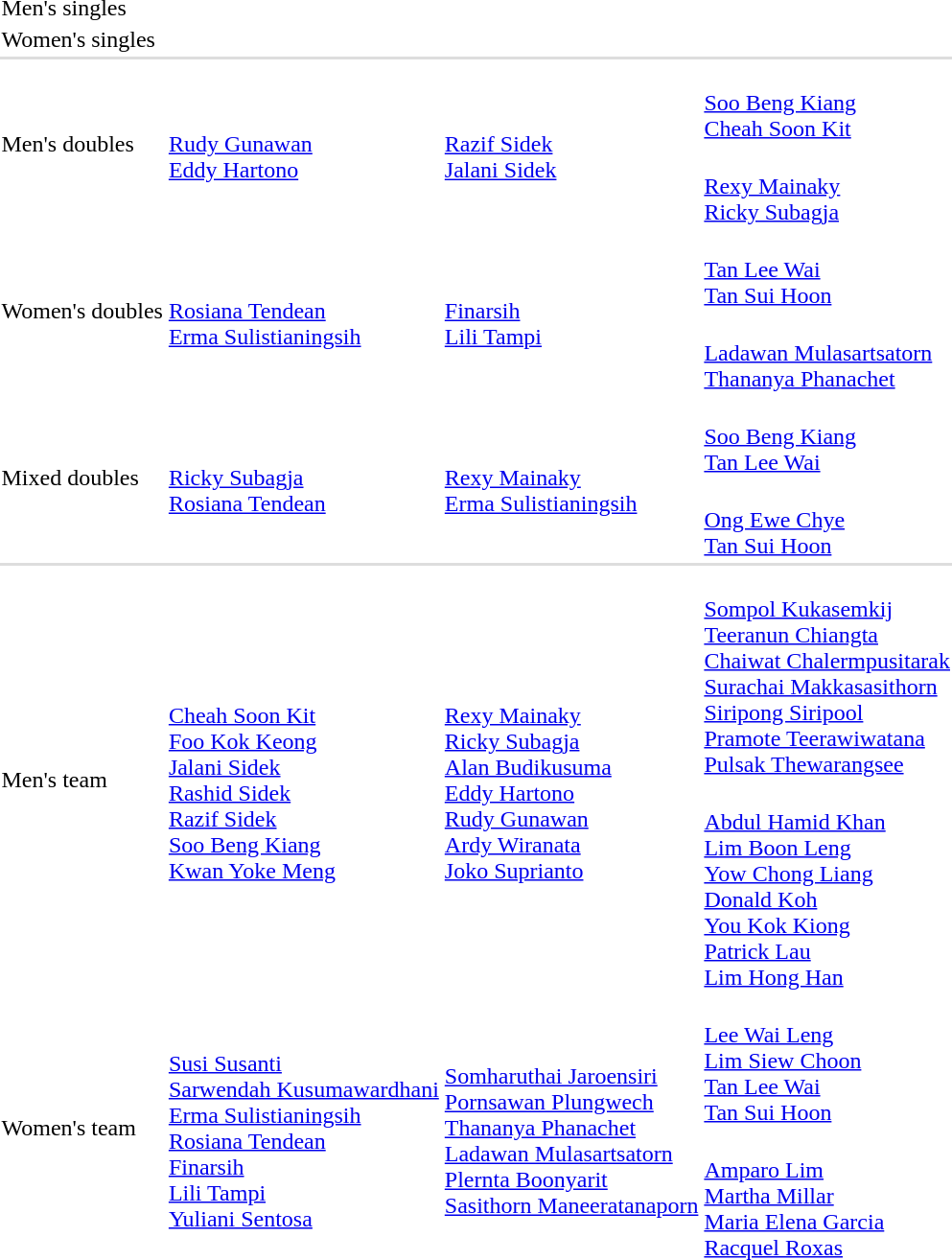<table>
<tr>
<td rowspan=2>Men's singles<br></td>
<td rowspan=2></td>
<td rowspan=2></td>
<td></td>
</tr>
<tr>
<td></td>
</tr>
<tr>
<td rowspan=2>Women's singles<br></td>
<td rowspan=2></td>
<td rowspan=2></td>
<td></td>
</tr>
<tr>
<td></td>
</tr>
<tr style="background:#dddddd;">
<td colspan=7></td>
</tr>
<tr>
<td rowspan=2>Men's doubles<br></td>
<td rowspan=2><br><a href='#'>Rudy Gunawan</a><br><a href='#'>Eddy Hartono</a></td>
<td rowspan=2><br><a href='#'>Razif Sidek</a><br><a href='#'>Jalani Sidek</a></td>
<td><br><a href='#'>Soo Beng Kiang</a><br><a href='#'>Cheah Soon Kit</a></td>
</tr>
<tr>
<td><br><a href='#'>Rexy Mainaky</a><br><a href='#'>Ricky Subagja</a></td>
</tr>
<tr>
<td rowspan=2>Women's doubles<br></td>
<td rowspan=2><br><a href='#'>Rosiana Tendean</a><br><a href='#'>Erma Sulistianingsih</a></td>
<td rowspan=2><br><a href='#'>Finarsih</a><br><a href='#'>Lili Tampi</a></td>
<td><br><a href='#'>Tan Lee Wai</a><br><a href='#'>Tan Sui Hoon</a></td>
</tr>
<tr>
<td><br><a href='#'>Ladawan Mulasartsatorn</a><br><a href='#'>Thananya Phanachet</a></td>
</tr>
<tr>
<td rowspan=2>Mixed doubles<br></td>
<td rowspan=2><br><a href='#'>Ricky Subagja</a><br><a href='#'>Rosiana Tendean</a></td>
<td rowspan=2><br><a href='#'>Rexy Mainaky</a><br><a href='#'>Erma Sulistianingsih</a></td>
<td><br><a href='#'>Soo Beng Kiang</a><br><a href='#'>Tan Lee Wai</a></td>
</tr>
<tr>
<td><br><a href='#'>Ong Ewe Chye</a><br><a href='#'>Tan Sui Hoon</a></td>
</tr>
<tr style="background:#dddddd;">
<td colspan=7></td>
</tr>
<tr>
<td rowspan=2>Men's team<br></td>
<td rowspan=2><br><a href='#'>Cheah Soon Kit</a><br><a href='#'>Foo Kok Keong</a><br><a href='#'>Jalani Sidek</a><br><a href='#'>Rashid Sidek</a><br><a href='#'>Razif Sidek</a><br><a href='#'>Soo Beng Kiang</a><br><a href='#'>Kwan Yoke Meng</a></td>
<td rowspan=2><br><a href='#'>Rexy Mainaky</a><br><a href='#'>Ricky Subagja</a><br><a href='#'>Alan Budikusuma</a><br><a href='#'>Eddy Hartono</a><br><a href='#'>Rudy Gunawan</a><br><a href='#'>Ardy Wiranata</a><br><a href='#'>Joko Suprianto</a></td>
<td><br><a href='#'>Sompol Kukasemkij</a><br><a href='#'>Teeranun Chiangta</a><br><a href='#'>Chaiwat Chalermpusitarak</a><br><a href='#'>Surachai Makkasasithorn</a><br><a href='#'>Siripong Siripool</a><br><a href='#'>Pramote Teerawiwatana</a><br><a href='#'>Pulsak Thewarangsee</a></td>
</tr>
<tr>
<td><br><a href='#'>Abdul Hamid Khan</a><br><a href='#'>Lim Boon Leng</a><br><a href='#'>Yow Chong Liang</a><br><a href='#'>Donald Koh</a><br><a href='#'>You Kok Kiong</a><br><a href='#'>Patrick Lau</a><br><a href='#'>Lim Hong Han</a></td>
</tr>
<tr>
<td rowspan=2>Women's team<br></td>
<td rowspan=2><br><a href='#'>Susi Susanti</a><br><a href='#'>Sarwendah Kusumawardhani</a><br><a href='#'>Erma Sulistianingsih</a><br><a href='#'>Rosiana Tendean</a><br><a href='#'>Finarsih</a><br><a href='#'>Lili Tampi</a><br><a href='#'>Yuliani Sentosa</a></td>
<td rowspan=2><br><a href='#'>Somharuthai Jaroensiri</a><br><a href='#'>Pornsawan Plungwech</a><br><a href='#'>Thananya Phanachet</a><br><a href='#'>Ladawan Mulasartsatorn</a><br><a href='#'>Plernta Boonyarit</a><br><a href='#'>Sasithorn Maneeratanaporn</a></td>
<td><br><a href='#'>Lee Wai Leng</a><br><a href='#'>Lim Siew Choon</a><br><a href='#'>Tan Lee Wai</a><br><a href='#'>Tan Sui Hoon</a></td>
</tr>
<tr>
<td><br><a href='#'>Amparo Lim</a><br><a href='#'>Martha Millar</a><br><a href='#'>Maria Elena Garcia</a><br><a href='#'>Racquel Roxas</a></td>
</tr>
</table>
